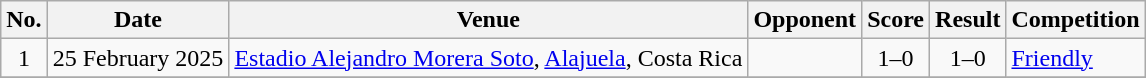<table class="wikitable">
<tr>
<th>No.</th>
<th>Date</th>
<th>Venue</th>
<th>Opponent</th>
<th>Score</th>
<th>Result</th>
<th>Competition</th>
</tr>
<tr>
<td align="center">1</td>
<td>25 February 2025</td>
<td><a href='#'>Estadio Alejandro Morera Soto</a>, <a href='#'>Alajuela</a>, Costa Rica</td>
<td></td>
<td align=center>1–0</td>
<td align=center>1–0</td>
<td><a href='#'>Friendly</a></td>
</tr>
<tr>
</tr>
</table>
